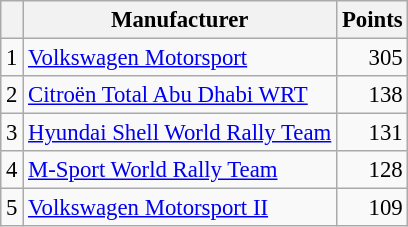<table class="wikitable" style="font-size: 95%;">
<tr>
<th></th>
<th>Manufacturer</th>
<th>Points</th>
</tr>
<tr>
<td>1</td>
<td> <a href='#'>Volkswagen Motorsport</a></td>
<td align="right">305</td>
</tr>
<tr>
<td>2</td>
<td> <a href='#'>Citroën Total Abu Dhabi WRT</a></td>
<td align="right">138</td>
</tr>
<tr>
<td>3</td>
<td> <a href='#'>Hyundai Shell World Rally Team</a></td>
<td align="right">131</td>
</tr>
<tr>
<td>4</td>
<td> <a href='#'>M-Sport World Rally Team</a></td>
<td align="right">128</td>
</tr>
<tr>
<td>5</td>
<td> <a href='#'>Volkswagen Motorsport II</a></td>
<td align="right">109</td>
</tr>
</table>
